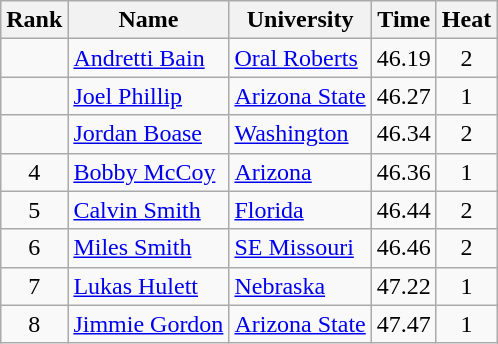<table class="wikitable sortable" style="text-align:center">
<tr>
<th>Rank</th>
<th>Name</th>
<th>University</th>
<th>Time</th>
<th>Heat</th>
</tr>
<tr>
<td></td>
<td align=left><a href='#'>Andretti Bain</a> </td>
<td align=left><a href='#'>Oral Roberts</a></td>
<td>46.19</td>
<td>2</td>
</tr>
<tr>
<td></td>
<td align=left><a href='#'>Joel Phillip</a> </td>
<td align=left><a href='#'>Arizona State</a></td>
<td>46.27</td>
<td>1</td>
</tr>
<tr>
<td></td>
<td align=left><a href='#'>Jordan Boase</a></td>
<td align="left"><a href='#'>Washington</a></td>
<td>46.34</td>
<td>2</td>
</tr>
<tr>
<td>4</td>
<td align=left><a href='#'>Bobby McCoy</a></td>
<td align="left"><a href='#'>Arizona</a></td>
<td>46.36</td>
<td>1</td>
</tr>
<tr>
<td>5</td>
<td align=left><a href='#'>Calvin Smith</a></td>
<td align=left><a href='#'>Florida</a></td>
<td>46.44</td>
<td>2</td>
</tr>
<tr>
<td>6</td>
<td align=left><a href='#'>Miles Smith</a></td>
<td align=left><a href='#'>SE Missouri</a></td>
<td>46.46</td>
<td>2</td>
</tr>
<tr>
<td>7</td>
<td align=left><a href='#'>Lukas Hulett</a></td>
<td align="left"><a href='#'>Nebraska</a></td>
<td>47.22</td>
<td>1</td>
</tr>
<tr>
<td>8</td>
<td align=left><a href='#'>Jimmie Gordon</a></td>
<td align="left"><a href='#'>Arizona State</a></td>
<td>47.47</td>
<td>1</td>
</tr>
</table>
